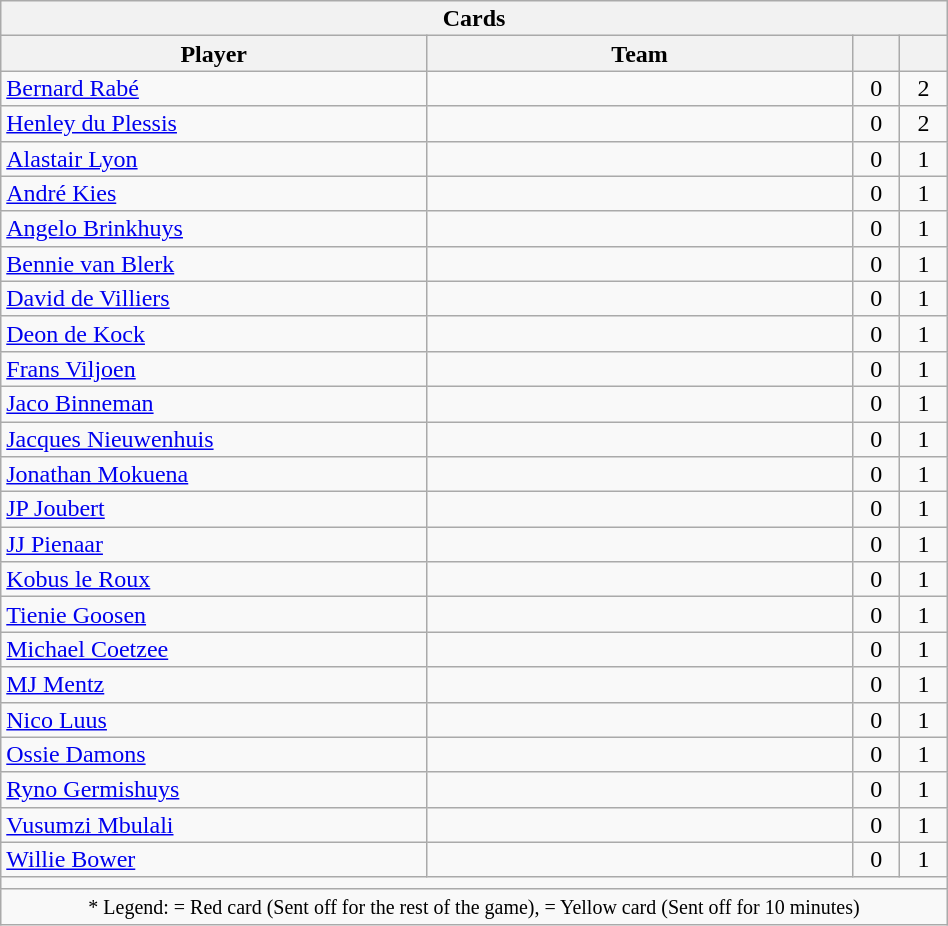<table class="wikitable collapsible sortable" style="text-align:center; line-height:100%; font-size:100%; width:50%;">
<tr>
<th colspan=4>Cards</th>
</tr>
<tr>
<th style="width:45%;">Player</th>
<th style="width:45%;">Team</th>
<th style="width:5%;"></th>
<th style="width:5%;"><br></th>
</tr>
<tr>
<td align=left><a href='#'>Bernard Rabé</a></td>
<td align=left></td>
<td>0</td>
<td>2</td>
</tr>
<tr>
<td align=left><a href='#'>Henley du Plessis</a></td>
<td align=left></td>
<td>0</td>
<td>2</td>
</tr>
<tr>
<td align=left><a href='#'>Alastair Lyon</a></td>
<td align=left></td>
<td>0</td>
<td>1</td>
</tr>
<tr>
<td align=left><a href='#'>André Kies</a></td>
<td align=left></td>
<td>0</td>
<td>1</td>
</tr>
<tr>
<td align=left><a href='#'>Angelo Brinkhuys</a></td>
<td align=left></td>
<td>0</td>
<td>1</td>
</tr>
<tr>
<td align=left><a href='#'>Bennie van Blerk</a></td>
<td align=left></td>
<td>0</td>
<td>1</td>
</tr>
<tr>
<td align=left><a href='#'>David de Villiers</a></td>
<td align=left></td>
<td>0</td>
<td>1</td>
</tr>
<tr>
<td align=left><a href='#'>Deon de Kock</a></td>
<td align=left></td>
<td>0</td>
<td>1</td>
</tr>
<tr>
<td align=left><a href='#'>Frans Viljoen</a></td>
<td align=left></td>
<td>0</td>
<td>1</td>
</tr>
<tr>
<td align=left><a href='#'>Jaco Binneman</a></td>
<td align=left></td>
<td>0</td>
<td>1</td>
</tr>
<tr>
<td align=left><a href='#'>Jacques Nieuwenhuis</a></td>
<td align=left></td>
<td>0</td>
<td>1</td>
</tr>
<tr>
<td align=left><a href='#'>Jonathan Mokuena</a></td>
<td align=left></td>
<td>0</td>
<td>1</td>
</tr>
<tr>
<td align=left><a href='#'>JP Joubert</a></td>
<td align=left></td>
<td>0</td>
<td>1</td>
</tr>
<tr>
<td align=left><a href='#'>JJ Pienaar</a></td>
<td align=left></td>
<td>0</td>
<td>1</td>
</tr>
<tr>
<td align=left><a href='#'>Kobus le Roux</a></td>
<td align=left></td>
<td>0</td>
<td>1</td>
</tr>
<tr>
<td align=left><a href='#'>Tienie Goosen</a></td>
<td align=left></td>
<td>0</td>
<td>1</td>
</tr>
<tr>
<td align=left><a href='#'>Michael Coetzee</a></td>
<td align=left></td>
<td>0</td>
<td>1</td>
</tr>
<tr>
<td align=left><a href='#'>MJ Mentz</a></td>
<td align=left></td>
<td>0</td>
<td>1</td>
</tr>
<tr>
<td align=left><a href='#'>Nico Luus</a></td>
<td align=left></td>
<td>0</td>
<td>1</td>
</tr>
<tr>
<td align=left><a href='#'>Ossie Damons</a></td>
<td align=left></td>
<td>0</td>
<td>1</td>
</tr>
<tr>
<td align=left><a href='#'>Ryno Germishuys</a></td>
<td align=left></td>
<td>0</td>
<td>1</td>
</tr>
<tr>
<td align=left><a href='#'>Vusumzi Mbulali</a></td>
<td align=left></td>
<td>0</td>
<td>1</td>
</tr>
<tr>
<td align=left><a href='#'>Willie Bower</a></td>
<td align=left></td>
<td>0</td>
<td>1</td>
</tr>
<tr>
<td colspan="4"></td>
</tr>
<tr>
<td colspan="4"><small>* Legend:  = Red card (Sent off for the rest of the game),  = Yellow card (Sent off for 10 minutes)</small></td>
</tr>
</table>
